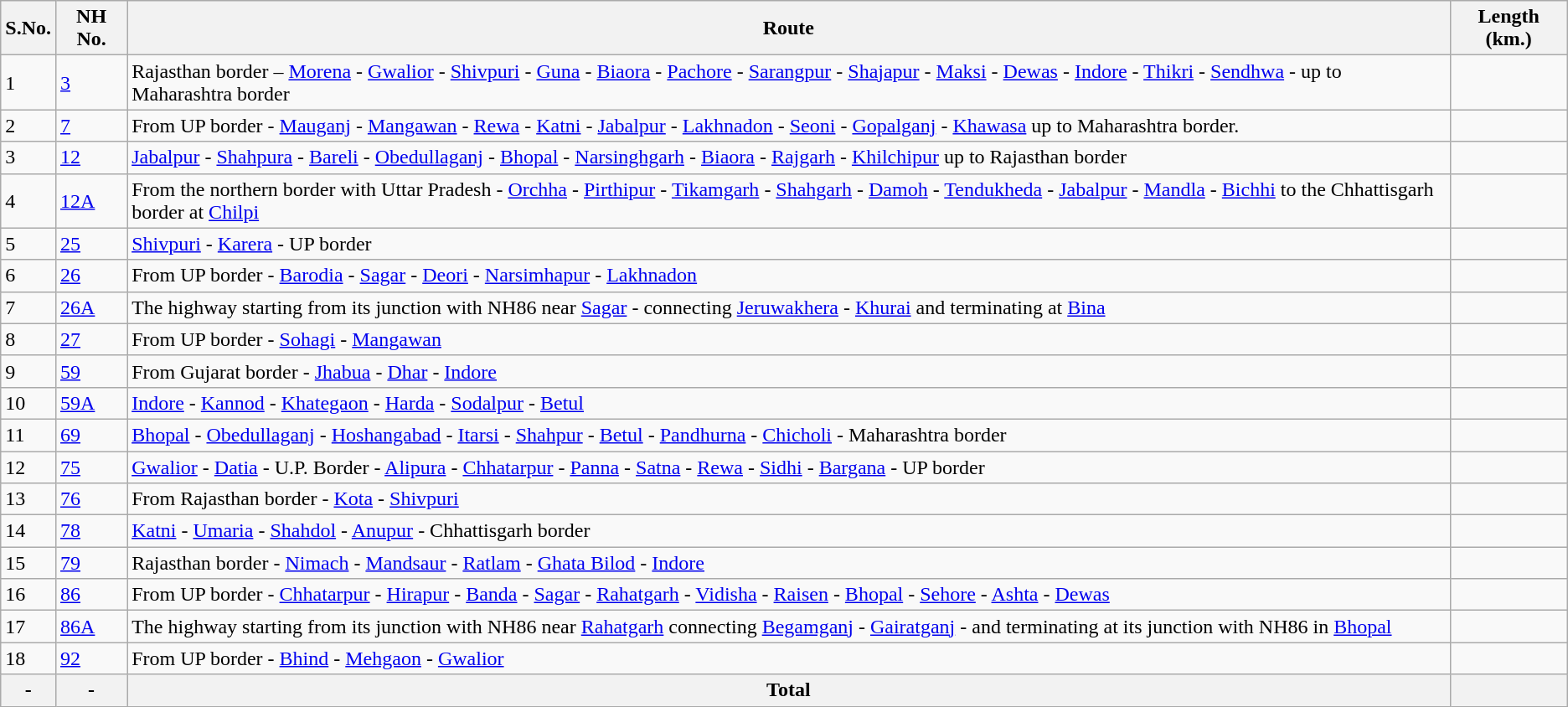<table class="wikitable">
<tr>
<th>S.No.</th>
<th>NH No.</th>
<th>Route</th>
<th>Length (km.)</th>
</tr>
<tr>
<td>1</td>
<td><a href='#'>3</a></td>
<td>Rajasthan border – <a href='#'>Morena</a> - <a href='#'>Gwalior</a> - <a href='#'>Shivpuri</a> - <a href='#'>Guna</a> - <a href='#'>Biaora</a> - <a href='#'>Pachore</a> - <a href='#'>Sarangpur</a> - <a href='#'>Shajapur</a> - <a href='#'>Maksi</a> - <a href='#'>Dewas</a> - <a href='#'>Indore</a> - <a href='#'>Thikri</a> - <a href='#'>Sendhwa</a> - up to Maharashtra border</td>
<td></td>
</tr>
<tr>
<td>2</td>
<td><a href='#'>7</a></td>
<td>From UP border - <a href='#'>Mauganj</a> - <a href='#'>Mangawan</a> - <a href='#'>Rewa</a> - <a href='#'>Katni</a> - <a href='#'>Jabalpur</a> - <a href='#'>Lakhnadon</a> - <a href='#'>Seoni</a> - <a href='#'>Gopalganj</a> - <a href='#'>Khawasa</a>  up to Maharashtra border.</td>
<td></td>
</tr>
<tr>
<td>3</td>
<td><a href='#'>12</a></td>
<td><a href='#'>Jabalpur</a> - <a href='#'>Shahpura</a> - <a href='#'>Bareli</a> - <a href='#'>Obedullaganj</a> - <a href='#'>Bhopal</a> - <a href='#'>Narsinghgarh</a> - <a href='#'>Biaora</a> - <a href='#'>Rajgarh</a> - <a href='#'>Khilchipur</a>  up to Rajasthan border</td>
<td></td>
</tr>
<tr>
<td>4</td>
<td><a href='#'>12A</a></td>
<td>From the northern border with Uttar Pradesh - <a href='#'>Orchha</a> - <a href='#'>Pirthipur</a> - <a href='#'>Tikamgarh</a> - <a href='#'>Shahgarh</a> - <a href='#'>Damoh</a> - <a href='#'>Tendukheda</a> - <a href='#'>Jabalpur</a> - <a href='#'>Mandla</a> - <a href='#'>Bichhi</a>  to the Chhattisgarh border at <a href='#'>Chilpi</a></td>
<td></td>
</tr>
<tr>
<td>5</td>
<td><a href='#'>25</a></td>
<td><a href='#'>Shivpuri</a> - <a href='#'>Karera</a> - UP border</td>
<td></td>
</tr>
<tr>
<td>6</td>
<td><a href='#'>26</a></td>
<td>From UP border - <a href='#'>Barodia</a> - <a href='#'>Sagar</a> - <a href='#'>Deori</a> - <a href='#'>Narsimhapur</a> - <a href='#'>Lakhnadon</a></td>
<td></td>
</tr>
<tr>
<td>7</td>
<td><a href='#'>26A</a></td>
<td>The highway starting from its junction with NH86 near <a href='#'>Sagar</a> - connecting <a href='#'>Jeruwakhera</a> - <a href='#'>Khurai</a> and terminating at <a href='#'>Bina</a></td>
<td></td>
</tr>
<tr>
<td>8</td>
<td><a href='#'>27</a></td>
<td>From UP border - <a href='#'>Sohagi</a> - <a href='#'>Mangawan</a></td>
<td></td>
</tr>
<tr>
<td>9</td>
<td><a href='#'>59</a></td>
<td>From Gujarat border - <a href='#'>Jhabua</a> - <a href='#'>Dhar</a> - <a href='#'>Indore</a></td>
<td></td>
</tr>
<tr>
<td>10</td>
<td><a href='#'>59A</a></td>
<td><a href='#'>Indore</a> - <a href='#'>Kannod</a> - <a href='#'>Khategaon</a> - <a href='#'>Harda</a> - <a href='#'>Sodalpur</a> - <a href='#'>Betul</a></td>
<td></td>
</tr>
<tr>
<td>11</td>
<td><a href='#'>69</a></td>
<td><a href='#'>Bhopal</a> - <a href='#'>Obedullaganj</a> - <a href='#'>Hoshangabad</a> - <a href='#'>Itarsi</a> - <a href='#'>Shahpur</a> - <a href='#'>Betul</a> - <a href='#'>Pandhurna</a> - <a href='#'>Chicholi</a> - Maharashtra border</td>
<td></td>
</tr>
<tr>
<td>12</td>
<td><a href='#'>75</a></td>
<td><a href='#'>Gwalior</a> - <a href='#'>Datia</a> - U.P. Border - <a href='#'>Alipura</a> - <a href='#'>Chhatarpur</a> - <a href='#'>Panna</a> - <a href='#'>Satna</a> - <a href='#'>Rewa</a> - <a href='#'>Sidhi</a> - <a href='#'>Bargana</a> - UP border</td>
<td></td>
</tr>
<tr>
<td>13</td>
<td><a href='#'>76</a></td>
<td>From Rajasthan border - <a href='#'>Kota</a> - <a href='#'>Shivpuri</a></td>
<td></td>
</tr>
<tr>
<td>14</td>
<td><a href='#'>78</a></td>
<td><a href='#'>Katni</a> - <a href='#'>Umaria</a> - <a href='#'>Shahdol</a> - <a href='#'>Anupur</a> - Chhattisgarh border</td>
<td></td>
</tr>
<tr>
<td>15</td>
<td><a href='#'>79</a></td>
<td>Rajasthan border - <a href='#'>Nimach</a> - <a href='#'>Mandsaur</a> - <a href='#'>Ratlam</a> - <a href='#'>Ghata Bilod</a> - <a href='#'>Indore</a></td>
<td></td>
</tr>
<tr>
<td>16</td>
<td><a href='#'>86</a></td>
<td>From UP border - <a href='#'>Chhatarpur</a> - <a href='#'>Hirapur</a> - <a href='#'>Banda</a> - <a href='#'>Sagar</a> - <a href='#'>Rahatgarh</a> - <a href='#'>Vidisha</a> - <a href='#'>Raisen</a> - <a href='#'>Bhopal</a> - <a href='#'>Sehore</a> - <a href='#'>Ashta</a> - <a href='#'>Dewas</a></td>
<td></td>
</tr>
<tr>
<td>17</td>
<td><a href='#'>86A</a></td>
<td>The highway starting from its junction with NH86 near <a href='#'>Rahatgarh</a> connecting <a href='#'>Begamganj</a> - <a href='#'>Gairatganj</a> - and terminating at its junction with NH86 in <a href='#'>Bhopal</a></td>
<td></td>
</tr>
<tr>
<td>18</td>
<td><a href='#'>92</a></td>
<td>From UP border - <a href='#'>Bhind</a> - <a href='#'>Mehgaon</a> - <a href='#'>Gwalior</a></td>
<td></td>
</tr>
<tr>
<th>-</th>
<th>-</th>
<th>Total</th>
<th></th>
</tr>
</table>
